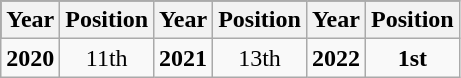<table class="wikitable" style="text-align:center;">
<tr style="background:#000000">
<th>Year</th>
<th>Position</th>
<th>Year</th>
<th>Position</th>
<th>Year</th>
<th>Position</th>
</tr>
<tr>
<td><strong>2020</strong></td>
<td>11th</td>
<td><strong>2021</strong></td>
<td>13th</td>
<td><strong>2022</strong></td>
<td><strong>1st</strong></td>
</tr>
</table>
